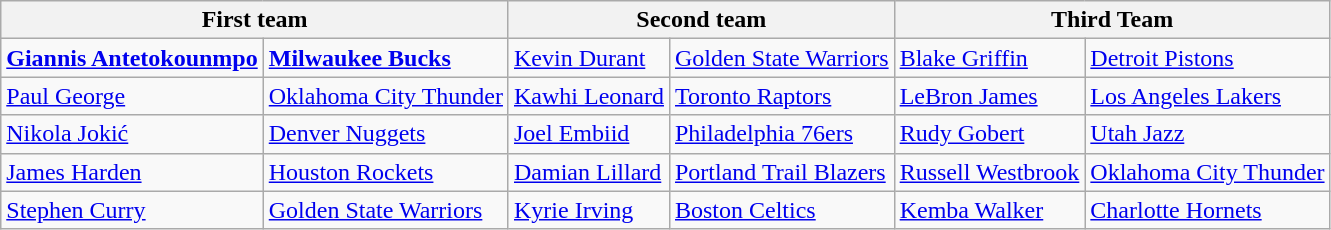<table class="wikitable">
<tr>
<th colspan="2"><strong>First team</strong></th>
<th colspan="2"><strong>Second team</strong></th>
<th colspan="2">Third Team</th>
</tr>
<tr>
<td><strong><a href='#'>Giannis Antetokounmpo</a></strong></td>
<td><strong><a href='#'>Milwaukee Bucks</a></strong></td>
<td><a href='#'>Kevin Durant</a></td>
<td><a href='#'>Golden State Warriors</a></td>
<td><a href='#'>Blake Griffin</a></td>
<td><a href='#'>Detroit Pistons</a></td>
</tr>
<tr>
<td><a href='#'>Paul George</a></td>
<td><a href='#'>Oklahoma City Thunder</a></td>
<td><a href='#'>Kawhi Leonard</a></td>
<td><a href='#'>Toronto Raptors</a></td>
<td><a href='#'>LeBron James</a></td>
<td><a href='#'>Los Angeles Lakers</a></td>
</tr>
<tr>
<td><a href='#'>Nikola Jokić</a></td>
<td><a href='#'>Denver Nuggets</a></td>
<td><a href='#'>Joel Embiid</a></td>
<td><a href='#'>Philadelphia 76ers</a></td>
<td><a href='#'>Rudy Gobert</a></td>
<td><a href='#'>Utah Jazz</a></td>
</tr>
<tr>
<td><a href='#'>James Harden</a></td>
<td><a href='#'>Houston Rockets</a></td>
<td><a href='#'>Damian Lillard</a></td>
<td><a href='#'>Portland Trail Blazers</a></td>
<td><a href='#'>Russell Westbrook</a></td>
<td><a href='#'>Oklahoma City Thunder</a></td>
</tr>
<tr>
<td><a href='#'>Stephen Curry</a></td>
<td><a href='#'>Golden State Warriors</a></td>
<td><a href='#'>Kyrie Irving</a></td>
<td><a href='#'>Boston Celtics</a></td>
<td><a href='#'>Kemba Walker</a></td>
<td><a href='#'>Charlotte Hornets</a></td>
</tr>
</table>
